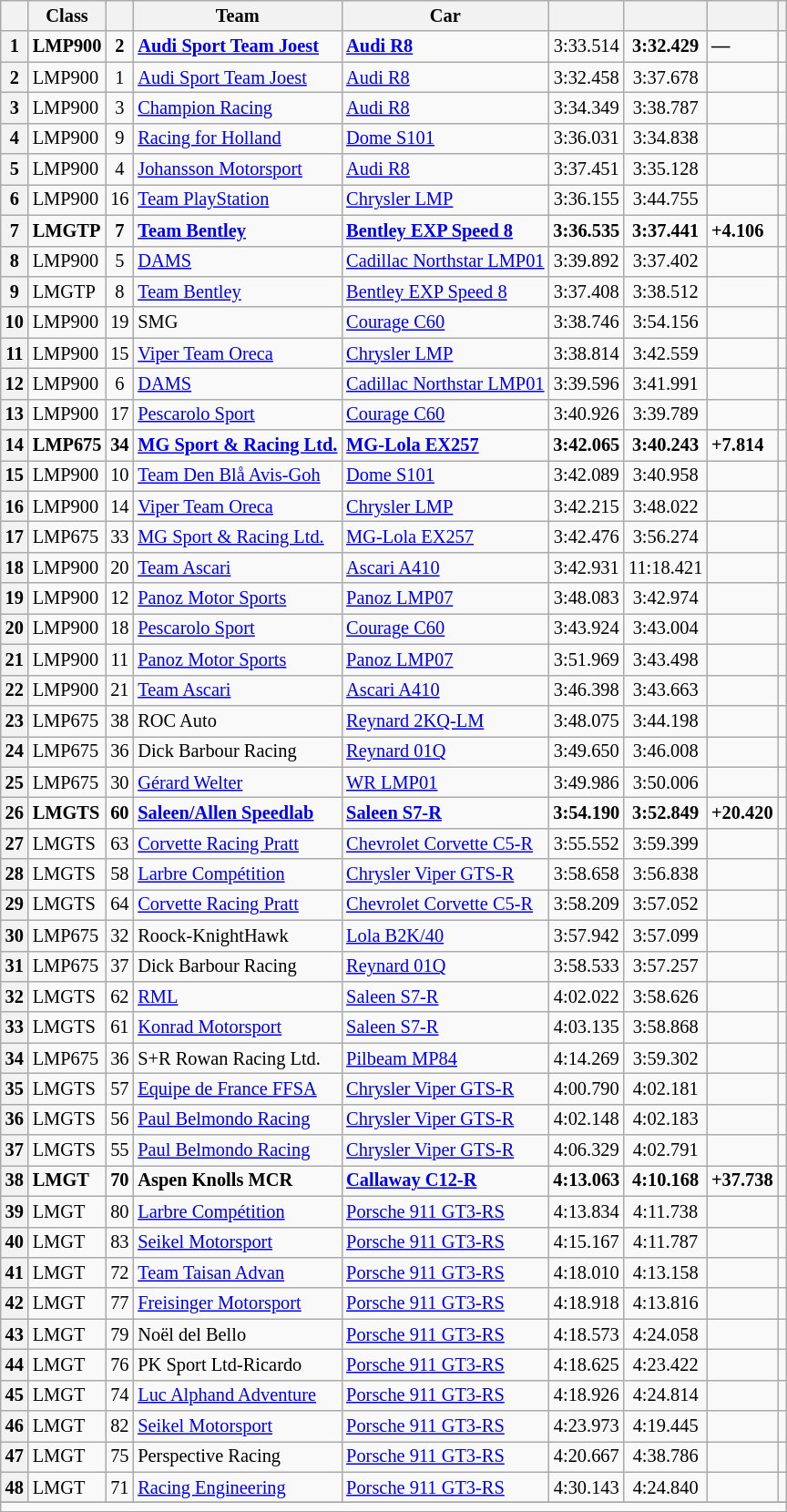<table class="wikitable sortable" style="font-size: 85%;">
<tr>
<th scope="col"></th>
<th scope="col">Class</th>
<th scope="col"></th>
<th scope="col">Team</th>
<th scope="col">Car</th>
<th scope="col"></th>
<th scope="col"></th>
<th scope="col"></th>
<th scope="col"></th>
</tr>
<tr>
<th scope="row"><strong>1</strong></th>
<td><strong>LMP900</strong></td>
<td align=center><strong>2</strong></td>
<td><a href='#'><strong>Audi Sport Team Joest</strong></a></td>
<td><a href='#'><strong>Audi R8</strong></a></td>
<td align=center>3:33.514</td>
<td align=center><strong>3:32.429</strong></td>
<td><strong>—</strong></td>
<td><strong></strong></td>
</tr>
<tr>
<th scope="row">2</th>
<td>LMP900</td>
<td align=center>1</td>
<td><a href='#'>Audi Sport Team Joest</a></td>
<td><a href='#'>Audi R8</a></td>
<td align=center>3:32.458</td>
<td align=center>3:37.678</td>
<td></td>
<td></td>
</tr>
<tr>
<th scope="row">3</th>
<td>LMP900</td>
<td align=center>3</td>
<td><a href='#'>Champion Racing</a></td>
<td><a href='#'>Audi R8</a></td>
<td align=center>3:34.349</td>
<td align=center>3:38.787</td>
<td></td>
<td></td>
</tr>
<tr>
<th scope="row">4</th>
<td>LMP900</td>
<td align=center>9</td>
<td><a href='#'>Racing for Holland</a></td>
<td><a href='#'>Dome S101</a></td>
<td align=center>3:36.031</td>
<td align=center>3:34.838</td>
<td></td>
<td></td>
</tr>
<tr>
<th scope="row">5</th>
<td>LMP900</td>
<td align=center>4</td>
<td><a href='#'>Johansson Motorsport</a></td>
<td><a href='#'>Audi R8</a></td>
<td align=center>3:37.451</td>
<td align=center>3:35.128</td>
<td></td>
<td></td>
</tr>
<tr>
<th scope="row">6</th>
<td>LMP900</td>
<td align=center>16</td>
<td><a href='#'>Team PlayStation</a></td>
<td><a href='#'>Chrysler LMP</a></td>
<td align=center>3:36.155</td>
<td align=center>3:44.755</td>
<td></td>
<td></td>
</tr>
<tr>
<th scope="row"><strong>7</strong></th>
<td><strong>LMGTP</strong></td>
<td align=center><strong>7</strong></td>
<td><a href='#'><strong>Team Bentley</strong></a></td>
<td><a href='#'><strong>Bentley EXP Speed 8</strong></a></td>
<td align=center><strong>3:36.535</strong></td>
<td align=center><strong>3:37.441</strong></td>
<td><strong>+4.106</strong></td>
<td><strong></strong></td>
</tr>
<tr>
<th scope="row">8</th>
<td>LMP900</td>
<td align=center>5</td>
<td><a href='#'>DAMS</a></td>
<td><a href='#'>Cadillac Northstar LMP01</a></td>
<td align=center>3:39.892</td>
<td align=center>3:37.402</td>
<td></td>
<td></td>
</tr>
<tr>
<th scope="row">9</th>
<td>LMGTP</td>
<td align=center>8</td>
<td><a href='#'>Team Bentley</a></td>
<td><a href='#'>Bentley EXP Speed 8</a></td>
<td align=center>3:37.408</td>
<td align=center>3:38.512</td>
<td></td>
<td></td>
</tr>
<tr>
<th scope="row">10</th>
<td>LMP900</td>
<td align=center>19</td>
<td>SMG</td>
<td><a href='#'>Courage C60</a></td>
<td align=center>3:38.746</td>
<td align=center>3:54.156</td>
<td></td>
<td></td>
</tr>
<tr>
<th scope="row">11</th>
<td>LMP900</td>
<td align=center>15</td>
<td><a href='#'>Viper Team Oreca</a></td>
<td><a href='#'>Chrysler LMP</a></td>
<td align=center>3:38.814</td>
<td align=center>3:42.559</td>
<td></td>
<td></td>
</tr>
<tr>
<th scope="row">12</th>
<td>LMP900</td>
<td align=center>6</td>
<td><a href='#'>DAMS</a></td>
<td><a href='#'>Cadillac Northstar LMP01</a></td>
<td align=center>3:39.596</td>
<td align=center>3:41.991</td>
<td></td>
<td></td>
</tr>
<tr>
<th scope="row">13</th>
<td>LMP900</td>
<td align=center>17</td>
<td><a href='#'>Pescarolo Sport</a></td>
<td><a href='#'>Courage C60</a></td>
<td align=center>3:40.926</td>
<td align=center>3:39.789</td>
<td></td>
<td></td>
</tr>
<tr>
<th scope="row"><strong>14</strong></th>
<td><strong>LMP675</strong></td>
<td align=center><strong>34</strong></td>
<td><a href='#'><strong>MG Sport & Racing Ltd.</strong></a></td>
<td><strong><a href='#'>MG-Lola EX257</a></strong></td>
<td align=center><strong>3:42.065</strong></td>
<td align=center><strong>3:40.243</strong></td>
<td><strong>+7.814</strong></td>
<td><strong></strong></td>
</tr>
<tr>
<th scope="row">15</th>
<td>LMP900</td>
<td align=center>10</td>
<td><a href='#'>Team Den Blå Avis-Goh</a></td>
<td><a href='#'>Dome S101</a></td>
<td align=center>3:42.089</td>
<td align=center>3:40.958</td>
<td></td>
<td></td>
</tr>
<tr>
<th scope="row">16</th>
<td>LMP900</td>
<td align=center>14</td>
<td><a href='#'>Viper Team Oreca</a></td>
<td><a href='#'>Chrysler LMP</a></td>
<td align=center>3:42.215</td>
<td align=center>3:48.022</td>
<td></td>
<td></td>
</tr>
<tr>
<th scope="row">17</th>
<td>LMP675</td>
<td align=center>33</td>
<td><a href='#'>MG Sport & Racing Ltd.</a></td>
<td><a href='#'>MG-Lola EX257</a></td>
<td align=center>3:42.476</td>
<td align=center>3:56.274</td>
<td></td>
<td></td>
</tr>
<tr>
<th scope="row">18</th>
<td>LMP900</td>
<td align=center>20</td>
<td><a href='#'>Team Ascari</a></td>
<td><a href='#'>Ascari A410</a></td>
<td align=center>3:42.931</td>
<td align=center>11:18.421</td>
<td></td>
<td></td>
</tr>
<tr>
<th scope="row">19</th>
<td>LMP900</td>
<td align=center>12</td>
<td><a href='#'>Panoz Motor Sports</a></td>
<td><a href='#'>Panoz LMP07</a></td>
<td align=center>3:48.083</td>
<td align=center>3:42.974</td>
<td></td>
<td></td>
</tr>
<tr>
<th scope="row">20</th>
<td>LMP900</td>
<td align=center>18</td>
<td><a href='#'>Pescarolo Sport</a></td>
<td><a href='#'>Courage C60</a></td>
<td align=center>3:43.924</td>
<td align=center>3:43.004</td>
<td></td>
<td></td>
</tr>
<tr>
<th scope="row">21</th>
<td>LMP900</td>
<td align=center>11</td>
<td><a href='#'>Panoz Motor Sports</a></td>
<td><a href='#'>Panoz LMP07</a></td>
<td align=center>3:51.969</td>
<td align=center>3:43.498</td>
<td></td>
<td></td>
</tr>
<tr>
<th scope="row">22</th>
<td>LMP900</td>
<td align=center>21</td>
<td><a href='#'>Team Ascari</a></td>
<td><a href='#'>Ascari A410</a></td>
<td align=center>3:46.398</td>
<td align=center>3:43.663</td>
<td></td>
<td></td>
</tr>
<tr>
<th scope="row">23</th>
<td>LMP675</td>
<td align=center>38</td>
<td>ROC Auto</td>
<td><a href='#'>Reynard 2KQ-LM</a></td>
<td align=center>3:48.075</td>
<td align=center>3:44.198</td>
<td></td>
<td></td>
</tr>
<tr>
<th scope="row">24</th>
<td>LMP675</td>
<td align=center>36</td>
<td>Dick Barbour Racing</td>
<td><a href='#'>Reynard 01Q</a></td>
<td align=center>3:49.650</td>
<td align=center>3:46.008</td>
<td></td>
<td></td>
</tr>
<tr>
<th scope="row">25</th>
<td>LMP675</td>
<td align=center>30</td>
<td><a href='#'>Gérard Welter</a></td>
<td><a href='#'>WR LMP01</a></td>
<td align=center>3:49.986</td>
<td align=center>3:50.006</td>
<td></td>
<td></td>
</tr>
<tr>
<th scope="row"><strong>26</strong></th>
<td><strong>LMGTS</strong></td>
<td align=center><strong>60</strong></td>
<td><a href='#'><strong>Saleen/Allen Speedlab</strong></a></td>
<td><a href='#'><strong>Saleen S7-R</strong></a></td>
<td align=center><strong>3:54.190</strong></td>
<td align=center><strong>3:52.849</strong></td>
<td><strong>+20.420</strong></td>
<td><strong></strong></td>
</tr>
<tr>
<th scope="row">27</th>
<td>LMGTS</td>
<td align=center>63</td>
<td><a href='#'>Corvette Racing Pratt</a></td>
<td><a href='#'>Chevrolet Corvette C5-R</a></td>
<td align=center>3:55.552</td>
<td align=center>3:59.399</td>
<td></td>
<td></td>
</tr>
<tr>
<th scope="row">28</th>
<td>LMGTS</td>
<td align=center>58</td>
<td><a href='#'>Larbre Compétition</a></td>
<td><a href='#'>Chrysler Viper GTS-R</a></td>
<td align=center>3:58.658</td>
<td align=center>3:56.838</td>
<td></td>
<td></td>
</tr>
<tr>
<th scope="row">29</th>
<td>LMGTS</td>
<td align=center>64</td>
<td><a href='#'>Corvette Racing Pratt</a></td>
<td><a href='#'>Chevrolet Corvette C5-R</a></td>
<td align=center>3:58.209</td>
<td align=center>3:57.052</td>
<td></td>
<td></td>
</tr>
<tr>
<th scope="row">30</th>
<td>LMP675</td>
<td align=center>32</td>
<td>Roock-KnightHawk</td>
<td><a href='#'>Lola B2K/40</a></td>
<td align=center>3:57.942</td>
<td align=center>3:57.099</td>
<td></td>
<td></td>
</tr>
<tr>
<th scope="row">31</th>
<td>LMP675</td>
<td align=center>37</td>
<td>Dick Barbour Racing</td>
<td><a href='#'>Reynard 01Q</a></td>
<td align=center>3:58.533</td>
<td align=center>3:57.257</td>
<td></td>
<td></td>
</tr>
<tr>
<th scope="row">32</th>
<td>LMGTS</td>
<td align=center>62</td>
<td><a href='#'>RML</a></td>
<td><a href='#'>Saleen S7-R</a></td>
<td align=center>4:02.022</td>
<td align=center>3:58.626</td>
<td></td>
<td></td>
</tr>
<tr>
<th scope="row">33</th>
<td>LMGTS</td>
<td align=center>61</td>
<td><a href='#'>Konrad Motorsport</a></td>
<td><a href='#'>Saleen S7-R</a></td>
<td align=center>4:03.135</td>
<td align=center>3:58.868</td>
<td></td>
<td></td>
</tr>
<tr>
<th scope="row">34</th>
<td>LMP675</td>
<td align=center>36</td>
<td>S+R Rowan Racing Ltd.</td>
<td><a href='#'>Pilbeam MP84</a></td>
<td align=center>4:14.269</td>
<td align=center>3:59.302</td>
<td></td>
<td></td>
</tr>
<tr>
<th scope="row">35</th>
<td>LMGTS</td>
<td align=center>57</td>
<td><a href='#'>Equipe de France FFSA</a></td>
<td><a href='#'>Chrysler Viper GTS-R</a></td>
<td align=center>4:00.790</td>
<td align=center>4:02.181</td>
<td></td>
<td></td>
</tr>
<tr>
<th scope="row">36</th>
<td>LMGTS</td>
<td align=center>56</td>
<td><a href='#'>Paul Belmondo Racing</a></td>
<td><a href='#'>Chrysler Viper GTS-R</a></td>
<td align=center>4:02.148</td>
<td align=center>4:02.183</td>
<td></td>
<td></td>
</tr>
<tr>
<th scope="row">37</th>
<td>LMGTS</td>
<td align=center>55</td>
<td><a href='#'>Paul Belmondo Racing</a></td>
<td><a href='#'>Chrysler Viper GTS-R</a></td>
<td align=center>4:06.329</td>
<td align=center>4:02.791</td>
<td></td>
<td></td>
</tr>
<tr>
<th scope="row"><strong>38</strong></th>
<td><strong>LMGT</strong></td>
<td align=center><strong>70</strong></td>
<td><strong>Aspen Knolls MCR</strong></td>
<td><a href='#'><strong>Callaway C12-R</strong></a></td>
<td align=center><strong>4:13.063</strong></td>
<td align=center><strong>4:10.168</strong></td>
<td><strong>+37.738</strong></td>
<td><strong></strong></td>
</tr>
<tr>
<th scope="row">39</th>
<td>LMGT</td>
<td align=center>80</td>
<td><a href='#'>Larbre Compétition</a></td>
<td><a href='#'>Porsche 911 GT3-RS</a></td>
<td align=center>4:13.834</td>
<td align=center>4:11.738</td>
<td></td>
<td></td>
</tr>
<tr>
<th scope="row">40</th>
<td>LMGT</td>
<td align=center>83</td>
<td><a href='#'>Seikel Motorsport</a></td>
<td><a href='#'>Porsche 911 GT3-RS</a></td>
<td align=center>4:15.167</td>
<td align=center>4:11.787</td>
<td></td>
<td></td>
</tr>
<tr>
<th scope="row">41</th>
<td>LMGT</td>
<td align=center>72</td>
<td><a href='#'>Team Taisan Advan</a></td>
<td><a href='#'>Porsche 911 GT3-RS</a></td>
<td align=center>4:18.010</td>
<td align=center>4:13.158</td>
<td></td>
<td></td>
</tr>
<tr>
<th scope="row">42</th>
<td>LMGT</td>
<td align=center>77</td>
<td><a href='#'>Freisinger Motorsport</a></td>
<td><a href='#'>Porsche 911 GT3-RS</a></td>
<td align=center>4:18.918</td>
<td align=center>4:13.816</td>
<td></td>
<td></td>
</tr>
<tr>
<th scope="row">43</th>
<td>LMGT</td>
<td align=center>79</td>
<td>Noël del Bello</td>
<td><a href='#'>Porsche 911 GT3-RS</a></td>
<td align=center>4:18.573</td>
<td align=center>4:24.058</td>
<td></td>
<td></td>
</tr>
<tr>
<th scope="row">44</th>
<td>LMGT</td>
<td align=center>76</td>
<td>PK Sport Ltd-Ricardo</td>
<td><a href='#'>Porsche 911 GT3-RS</a></td>
<td align=center>4:18.625</td>
<td align=center>4:23.422</td>
<td></td>
<td></td>
</tr>
<tr>
<th scope="row">45</th>
<td>LMGT</td>
<td align=center>74</td>
<td><a href='#'>Luc Alphand Adventure</a></td>
<td><a href='#'>Porsche 911 GT3-RS</a></td>
<td align=center>4:18.926</td>
<td align=center>4:24.814</td>
<td></td>
<td></td>
</tr>
<tr>
<th scope="row">46</th>
<td>LMGT</td>
<td align=center>82</td>
<td><a href='#'>Seikel Motorsport</a></td>
<td><a href='#'>Porsche 911 GT3-RS</a></td>
<td align=center>4:23.973</td>
<td align=center>4:19.445</td>
<td></td>
<td></td>
</tr>
<tr>
<th scope="row">47</th>
<td>LMGT</td>
<td align=center>75</td>
<td>Perspective Racing</td>
<td><a href='#'>Porsche 911 GT3-RS</a></td>
<td align=center>4:20.667</td>
<td align=center>4:38.786</td>
<td></td>
<td></td>
</tr>
<tr>
<th scope="row">48</th>
<td>LMGT</td>
<td align=center>71</td>
<td><a href='#'>Racing Engineering</a></td>
<td><a href='#'>Porsche 911 GT3-RS</a></td>
<td align=center>4:30.143</td>
<td align=center>4:24.840</td>
<td></td>
<td></td>
</tr>
<tr>
</tr>
<tr class="sortbottom">
<td colspan="9"></td>
</tr>
<tr>
</tr>
</table>
